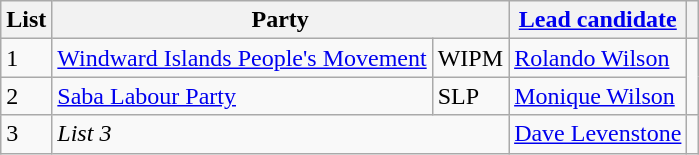<table class="wikitable" style="text-align:left;">
<tr>
<th>List</th>
<th colspan="2">Party</th>
<th><a href='#'>Lead candidate</a></th>
<th></th>
</tr>
<tr>
<td>1</td>
<td><a href='#'>Windward Islands People's Movement</a></td>
<td>WIPM</td>
<td><a href='#'>Rolando Wilson</a></td>
<td rowspan="2"></td>
</tr>
<tr>
<td>2</td>
<td><a href='#'>Saba Labour Party</a></td>
<td>SLP</td>
<td><a href='#'>Monique Wilson</a></td>
</tr>
<tr>
<td>3</td>
<td colspan="2"><em>List 3</em></td>
<td><a href='#'>Dave Levenstone</a></td>
<td></td>
</tr>
</table>
